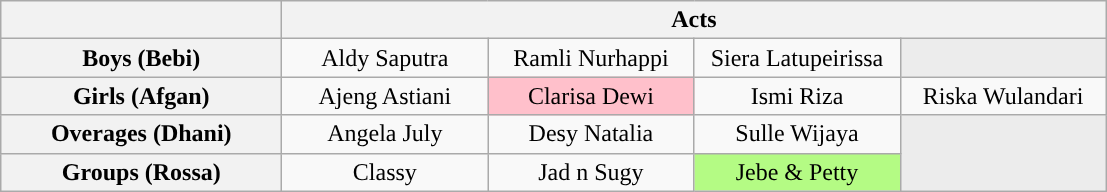<table class="wikitable" style="text-align:center">
<tr>
<th spope="col" style="width:180px;"></th>
<th scope="col" style="width:375px;" colspan="4">Acts</th>
</tr>
<tr>
<th scope="row" style="width:180px">Boys (Bebi)</th>
<td style="background:; width:130px">Aldy Saputra</td>
<td style="background:; width:130px">Ramli Nurhappi</td>
<td style="background:; width:130px">Siera Latupeirissa</td>
<td bgcolor="ececec"></td>
</tr>
<tr>
<th scope="row" style="width:180px">Girls (Afgan)</th>
<td style="background:; width:130px">Ajeng Astiani</td>
<td style="width:130px; background:pink;">Clarisa Dewi</td>
<td style="background:; width:130px">Ismi Riza</td>
<td style="background:; width:130px">Riska Wulandari</td>
</tr>
<tr>
<th scope="row" style="width:180px">Overages (Dhani)</th>
<td style="background:; width:130px">Angela July</td>
<td>Desy Natalia</td>
<td style="background:; width:130px">Sulle Wijaya</td>
<td rowspan=2 bgcolor="ececec"></td>
</tr>
<tr>
<th scope="row" style="width:180px">Groups (Rossa)</th>
<td style="background:; width:130px;">Classy</td>
<td style="background:; width:130px;">Jad n Sugy</td>
<td style="width:130px; background:#B4FB84;">Jebe & Petty</td>
</tr>
</table>
